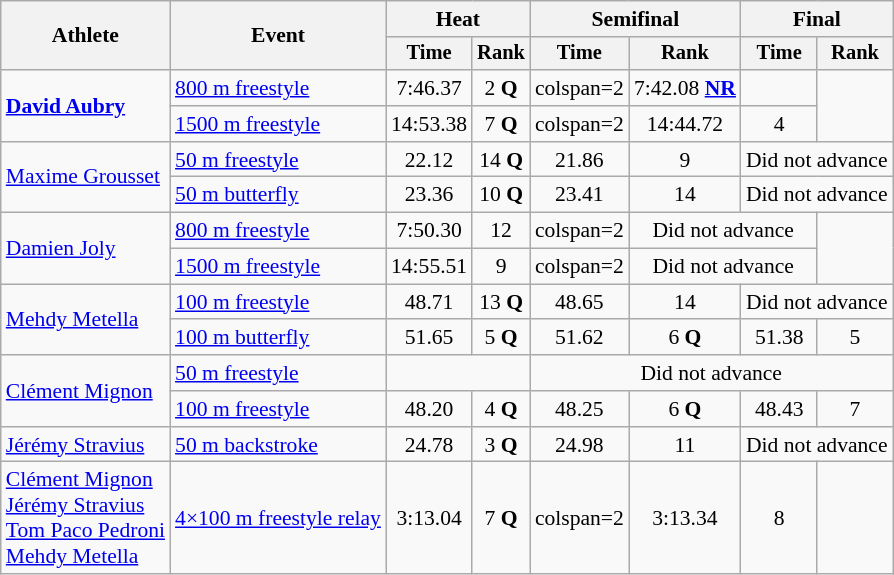<table class="wikitable" style="text-align:center; font-size:90%">
<tr>
<th rowspan="2">Athlete</th>
<th rowspan="2">Event</th>
<th colspan="2">Heat</th>
<th colspan="2">Semifinal</th>
<th colspan="2">Final</th>
</tr>
<tr style="font-size:95%">
<th>Time</th>
<th>Rank</th>
<th>Time</th>
<th>Rank</th>
<th>Time</th>
<th>Rank</th>
</tr>
<tr>
<td align=left rowspan=2><strong><a href='#'>David Aubry</a></strong></td>
<td align=left><a href='#'>800 m freestyle</a></td>
<td>7:46.37</td>
<td>2 <strong>Q</strong></td>
<td>colspan=2 </td>
<td>7:42.08 <strong><a href='#'>NR</a></strong></td>
<td></td>
</tr>
<tr>
<td align=left><a href='#'>1500 m freestyle</a></td>
<td>14:53.38</td>
<td>7 <strong>Q</strong></td>
<td>colspan=2 </td>
<td>14:44.72</td>
<td>4</td>
</tr>
<tr>
<td align=left rowspan=2><a href='#'>Maxime Grousset</a></td>
<td align=left><a href='#'>50 m freestyle</a></td>
<td>22.12</td>
<td>14 <strong>Q</strong></td>
<td>21.86</td>
<td>9</td>
<td colspan=2>Did not advance</td>
</tr>
<tr>
<td align=left><a href='#'>50 m butterfly</a></td>
<td>23.36</td>
<td>10 <strong>Q</strong></td>
<td>23.41</td>
<td>14</td>
<td colspan=2>Did not advance</td>
</tr>
<tr>
<td align=left rowspan=2><a href='#'>Damien Joly</a></td>
<td align=left><a href='#'>800 m freestyle</a></td>
<td>7:50.30</td>
<td>12</td>
<td>colspan=2 </td>
<td colspan=2>Did not advance</td>
</tr>
<tr>
<td align=left><a href='#'>1500 m freestyle</a></td>
<td>14:55.51</td>
<td>9</td>
<td>colspan=2 </td>
<td colspan=2>Did not advance</td>
</tr>
<tr>
<td align=left rowspan=2><a href='#'>Mehdy Metella</a></td>
<td align=left><a href='#'>100 m freestyle</a></td>
<td>48.71</td>
<td>13 <strong>Q</strong></td>
<td>48.65</td>
<td>14</td>
<td colspan=2>Did not advance</td>
</tr>
<tr>
<td align=left><a href='#'>100 m butterfly</a></td>
<td>51.65</td>
<td>5 <strong>Q</strong></td>
<td>51.62</td>
<td>6 <strong>Q</strong></td>
<td>51.38</td>
<td>5</td>
</tr>
<tr>
<td align=left rowspan=2><a href='#'>Clément Mignon</a></td>
<td align=left><a href='#'>50 m freestyle</a></td>
<td colspan=2></td>
<td colspan=4>Did not advance</td>
</tr>
<tr>
<td align=left><a href='#'>100 m freestyle</a></td>
<td>48.20</td>
<td>4 <strong>Q</strong></td>
<td>48.25</td>
<td>6 <strong>Q</strong></td>
<td>48.43</td>
<td>7</td>
</tr>
<tr>
<td align=left><a href='#'>Jérémy Stravius</a></td>
<td align=left><a href='#'>50 m backstroke</a></td>
<td>24.78</td>
<td>3 <strong>Q</strong></td>
<td>24.98</td>
<td>11</td>
<td colspan=2>Did not advance</td>
</tr>
<tr>
<td align=left><a href='#'>Clément Mignon</a><br><a href='#'>Jérémy Stravius</a><br><a href='#'>Tom Paco Pedroni</a><br><a href='#'>Mehdy Metella</a></td>
<td align=left><a href='#'>4×100 m freestyle relay</a></td>
<td>3:13.04</td>
<td>7 <strong>Q</strong></td>
<td>colspan=2 </td>
<td>3:13.34</td>
<td>8</td>
</tr>
</table>
